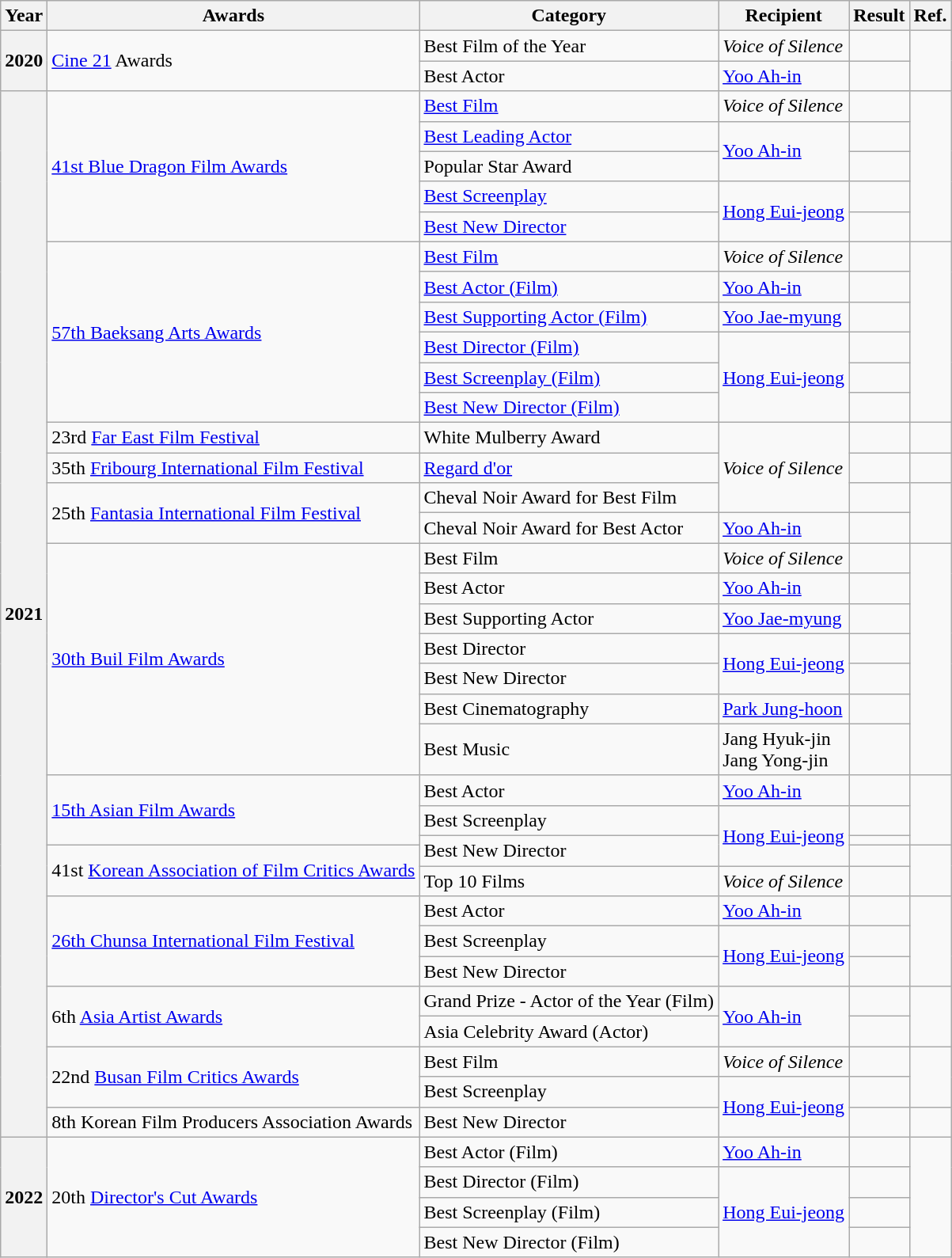<table class="wikitable sortable">
<tr>
<th>Year</th>
<th>Awards</th>
<th>Category</th>
<th>Recipient</th>
<th>Result</th>
<th>Ref.</th>
</tr>
<tr>
<th rowspan="2">2020</th>
<td rowspan="2"><a href='#'>Cine 21</a> Awards</td>
<td>Best Film of the Year</td>
<td><em>Voice of Silence</em></td>
<td></td>
<td rowspan="2"></td>
</tr>
<tr>
<td>Best Actor</td>
<td><a href='#'>Yoo Ah-in</a></td>
<td></td>
</tr>
<tr>
<th rowspan=35>2021</th>
<td rowspan=5><a href='#'>41st Blue Dragon Film Awards</a></td>
<td><a href='#'>Best Film</a></td>
<td><em>Voice of Silence</em></td>
<td></td>
<td rowspan=5></td>
</tr>
<tr>
<td><a href='#'>Best Leading Actor</a></td>
<td rowspan=2><a href='#'>Yoo Ah-in</a></td>
<td></td>
</tr>
<tr>
<td>Popular Star Award</td>
<td></td>
</tr>
<tr>
<td><a href='#'>Best Screenplay</a></td>
<td rowspan="2"><a href='#'>Hong Eui-jeong</a></td>
<td></td>
</tr>
<tr>
<td><a href='#'>Best New Director</a></td>
<td></td>
</tr>
<tr>
<td rowspan=6><a href='#'>57th Baeksang Arts Awards</a></td>
<td><a href='#'>Best Film</a></td>
<td><em>Voice of Silence</em></td>
<td></td>
<td rowspan=6></td>
</tr>
<tr>
<td><a href='#'>Best Actor (Film)</a></td>
<td><a href='#'>Yoo Ah-in</a></td>
<td></td>
</tr>
<tr>
<td><a href='#'>Best Supporting Actor (Film)</a></td>
<td><a href='#'>Yoo Jae-myung</a></td>
<td></td>
</tr>
<tr>
<td><a href='#'>Best Director (Film)</a></td>
<td rowspan="3"><a href='#'>Hong Eui-jeong</a></td>
<td></td>
</tr>
<tr>
<td><a href='#'>Best Screenplay (Film)</a></td>
<td></td>
</tr>
<tr>
<td><a href='#'>Best New Director (Film)</a></td>
<td></td>
</tr>
<tr>
<td>23rd <a href='#'>Far East Film Festival</a></td>
<td>White Mulberry Award</td>
<td rowspan=3><em>Voice of Silence</em></td>
<td></td>
<td></td>
</tr>
<tr>
<td>35th <a href='#'>Fribourg International Film Festival</a></td>
<td><a href='#'>Regard d'or</a></td>
<td></td>
<td></td>
</tr>
<tr>
<td rowspan=2>25th <a href='#'>Fantasia International Film Festival</a></td>
<td>Cheval Noir Award for Best Film</td>
<td></td>
<td rowspan=2></td>
</tr>
<tr>
<td>Cheval Noir Award for Best Actor</td>
<td><a href='#'>Yoo Ah-in</a></td>
<td></td>
</tr>
<tr>
<td rowspan=7><a href='#'>30th Buil Film Awards</a></td>
<td>Best Film</td>
<td><em>Voice of Silence</em></td>
<td></td>
<td rowspan=7></td>
</tr>
<tr>
<td>Best Actor</td>
<td><a href='#'>Yoo Ah-in</a></td>
<td></td>
</tr>
<tr>
<td>Best Supporting Actor</td>
<td><a href='#'>Yoo Jae-myung</a></td>
<td></td>
</tr>
<tr>
<td>Best Director</td>
<td rowspan="2"><a href='#'>Hong Eui-jeong</a></td>
<td></td>
</tr>
<tr>
<td>Best New Director</td>
<td></td>
</tr>
<tr>
<td>Best Cinematography</td>
<td><a href='#'>Park Jung-hoon</a></td>
<td></td>
</tr>
<tr>
<td>Best Music</td>
<td>Jang Hyuk-jin<br> Jang Yong-jin</td>
<td></td>
</tr>
<tr>
<td rowspan=3><a href='#'>15th Asian Film Awards</a></td>
<td>Best Actor</td>
<td><a href='#'>Yoo Ah-in</a></td>
<td></td>
<td rowspan=3></td>
</tr>
<tr>
<td>Best Screenplay</td>
<td rowspan="3"><a href='#'>Hong Eui-jeong</a></td>
<td></td>
</tr>
<tr>
<td rowspan="2">Best New Director</td>
<td></td>
</tr>
<tr>
<td rowspan=2>41st <a href='#'>Korean Association of Film Critics Awards</a></td>
<td></td>
<td rowspan="2"></td>
</tr>
<tr>
<td>Top 10 Films</td>
<td><em>Voice of Silence</em></td>
<td></td>
</tr>
<tr>
<td rowspan=3><a href='#'>26th Chunsa International Film Festival</a></td>
<td>Best Actor</td>
<td><a href='#'>Yoo Ah-in</a></td>
<td></td>
<td rowspan=3></td>
</tr>
<tr>
<td>Best Screenplay</td>
<td rowspan="2"><a href='#'>Hong Eui-jeong</a></td>
<td></td>
</tr>
<tr>
<td>Best New Director</td>
<td></td>
</tr>
<tr>
<td rowspan="2">6th <a href='#'>Asia Artist Awards</a></td>
<td>Grand Prize - Actor of the Year (Film)</td>
<td rowspan="2"><a href='#'>Yoo Ah-in</a></td>
<td></td>
<td rowspan="2"></td>
</tr>
<tr>
<td>Asia Celebrity Award (Actor)</td>
<td></td>
</tr>
<tr>
<td rowspan=2>22nd <a href='#'>Busan Film Critics Awards</a></td>
<td>Best Film</td>
<td><em>Voice of Silence</em></td>
<td></td>
<td rowspan=2></td>
</tr>
<tr>
<td>Best Screenplay</td>
<td rowspan="2"><a href='#'>Hong Eui-jeong</a></td>
<td></td>
</tr>
<tr>
<td>8th Korean Film Producers Association Awards</td>
<td>Best New Director</td>
<td></td>
<td></td>
</tr>
<tr>
<th rowspan="4">2022</th>
<td rowspan="4">20th <a href='#'>Director's Cut Awards</a></td>
<td>Best Actor (Film)</td>
<td><a href='#'>Yoo Ah-in</a></td>
<td></td>
<td rowspan="4"></td>
</tr>
<tr>
<td>Best Director (Film)</td>
<td rowspan=3><a href='#'>Hong Eui-jeong</a></td>
<td></td>
</tr>
<tr>
<td>Best Screenplay (Film)</td>
<td></td>
</tr>
<tr>
<td>Best New Director (Film)</td>
<td></td>
</tr>
</table>
